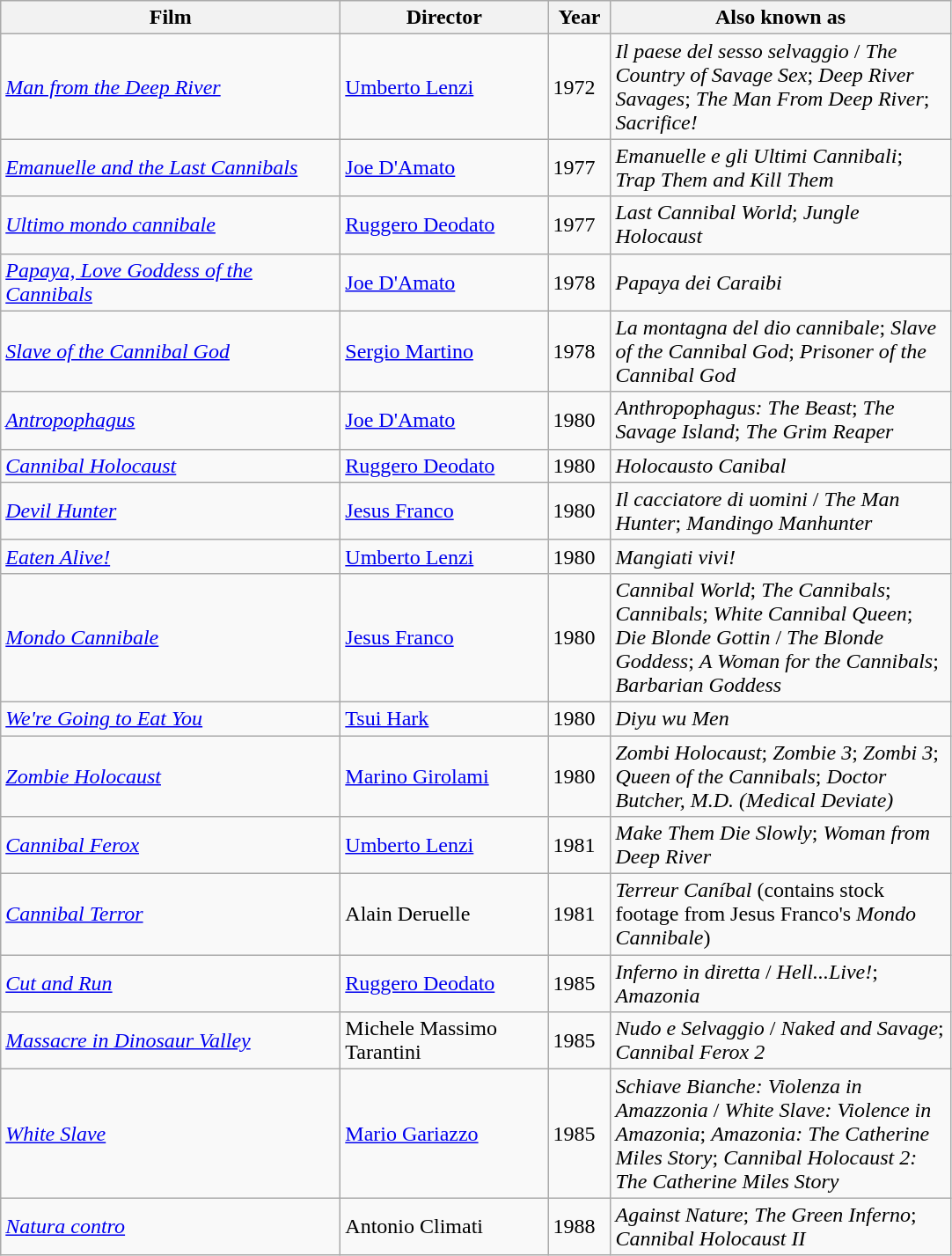<table class="wikitable sortable">
<tr>
<th width="250">Film</th>
<th width="150">Director</th>
<th width="40">Year</th>
<th width="250">Also known as</th>
</tr>
<tr>
<td><em><a href='#'>Man from the Deep River</a></em></td>
<td><a href='#'>Umberto Lenzi</a></td>
<td>1972</td>
<td><em>Il paese del sesso selvaggio</em> / <em>The Country of Savage Sex</em>; <em>Deep River Savages</em>; <em>The Man From Deep River</em>; <em>Sacrifice!</em></td>
</tr>
<tr>
<td><em><a href='#'>Emanuelle and the Last Cannibals</a></em></td>
<td><a href='#'>Joe D'Amato</a></td>
<td>1977</td>
<td><em>Emanuelle e gli Ultimi Cannibali</em>; <em>Trap Them and Kill Them</em></td>
</tr>
<tr>
<td><em><a href='#'>Ultimo mondo cannibale</a></em></td>
<td><a href='#'>Ruggero Deodato</a></td>
<td>1977</td>
<td><em>Last Cannibal World</em>; <em>Jungle Holocaust</em></td>
</tr>
<tr>
<td><em><a href='#'>Papaya, Love Goddess of the Cannibals</a></em></td>
<td><a href='#'>Joe D'Amato</a></td>
<td>1978</td>
<td><em>Papaya dei Caraibi</em></td>
</tr>
<tr>
<td><em><a href='#'>Slave of the Cannibal God</a></em></td>
<td><a href='#'>Sergio Martino</a></td>
<td>1978</td>
<td><em>La montagna del dio cannibale</em>; <em>Slave of the Cannibal God</em>; <em>Prisoner of the Cannibal God</em></td>
</tr>
<tr>
<td><em><a href='#'>Antropophagus</a></em></td>
<td><a href='#'>Joe D'Amato</a></td>
<td>1980</td>
<td><em>Anthropophagus: The Beast</em>; <em>The Savage Island</em>; <em>The Grim Reaper</em></td>
</tr>
<tr>
<td><em><a href='#'>Cannibal Holocaust</a></em></td>
<td><a href='#'>Ruggero Deodato</a></td>
<td>1980</td>
<td><em>Holocausto Canibal</em></td>
</tr>
<tr>
<td><em><a href='#'>Devil Hunter</a></em></td>
<td><a href='#'>Jesus Franco</a></td>
<td>1980</td>
<td><em>Il cacciatore di uomini</em> / <em>The Man Hunter</em>;  <em>Mandingo Manhunter</em></td>
</tr>
<tr>
<td><em><a href='#'>Eaten Alive!</a></em></td>
<td><a href='#'>Umberto Lenzi</a></td>
<td>1980</td>
<td><em>Mangiati vivi!</em></td>
</tr>
<tr>
<td><em><a href='#'>Mondo Cannibale</a></em></td>
<td><a href='#'>Jesus Franco</a></td>
<td>1980</td>
<td><em>Cannibal World</em>;  <em>The Cannibals</em>; <em>Cannibals</em>; <em>White Cannibal Queen</em>; <em>Die Blonde Gottin</em> / <em>The Blonde Goddess</em>; <em>A Woman for the Cannibals</em>; <em>Barbarian Goddess</em></td>
</tr>
<tr>
<td><em><a href='#'>We're Going to Eat You</a></em></td>
<td><a href='#'>Tsui Hark</a></td>
<td>1980</td>
<td><em>Diyu wu Men</em></td>
</tr>
<tr>
<td><em><a href='#'>Zombie Holocaust</a></em></td>
<td><a href='#'>Marino Girolami</a></td>
<td>1980</td>
<td><em>Zombi Holocaust</em>; <em>Zombie 3</em>; <em>Zombi 3</em>; <em>Queen of the Cannibals</em>; <em>Doctor Butcher, M.D. (Medical Deviate)</em></td>
</tr>
<tr>
<td><em><a href='#'>Cannibal Ferox</a></em></td>
<td><a href='#'>Umberto Lenzi</a></td>
<td>1981</td>
<td><em>Make Them Die Slowly</em>; <em>Woman from Deep River</em></td>
</tr>
<tr>
<td><em><a href='#'>Cannibal Terror</a></em></td>
<td>Alain Deruelle</td>
<td>1981</td>
<td><em>Terreur Caníbal</em> (contains stock footage from Jesus Franco's <em>Mondo Cannibale</em>)</td>
</tr>
<tr>
<td><em><a href='#'>Cut and Run</a></em></td>
<td><a href='#'>Ruggero Deodato</a></td>
<td>1985</td>
<td><em>Inferno in diretta</em> / <em>Hell...Live!</em>;  <em>Amazonia</em></td>
</tr>
<tr>
<td><em><a href='#'>Massacre in Dinosaur Valley</a></em></td>
<td>Michele Massimo Tarantini</td>
<td>1985</td>
<td><em>Nudo e Selvaggio</em> / <em>Naked and Savage</em>; <em>Cannibal Ferox 2</em></td>
</tr>
<tr>
<td><em><a href='#'>White Slave</a></em></td>
<td><a href='#'>Mario Gariazzo</a></td>
<td>1985</td>
<td><em>Schiave Bianche: Violenza in Amazzonia</em> / <em>White Slave: Violence in Amazonia</em>; <em>Amazonia: The Catherine Miles Story</em>; <em>Cannibal Holocaust 2: The Catherine Miles Story</em></td>
</tr>
<tr>
<td><em><a href='#'>Natura contro</a></em></td>
<td>Antonio Climati</td>
<td>1988</td>
<td><em>Against Nature</em>; <em>The Green Inferno</em>; <em>Cannibal Holocaust II</em></td>
</tr>
</table>
